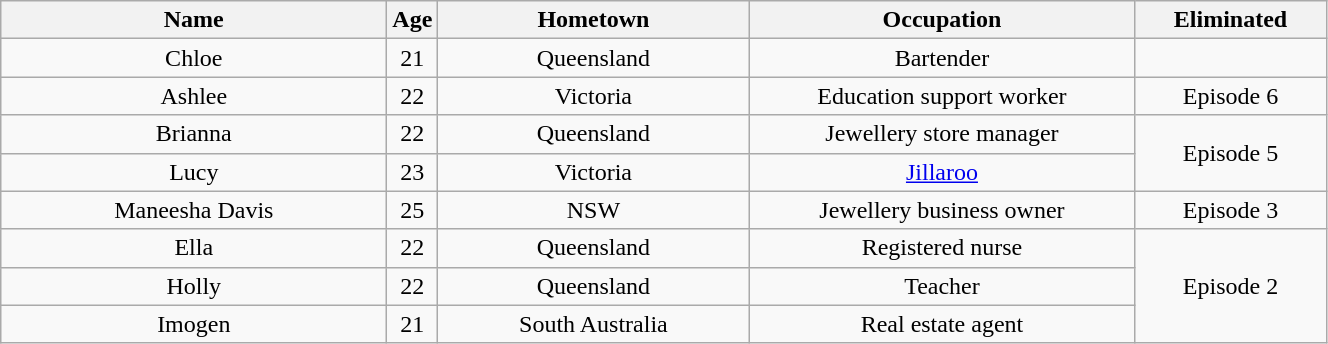<table class="wikitable plainrowheaders" style="text-align:center">
<tr>
<th width=250>Name</th>
<th width=25>Age</th>
<th width=200>Hometown</th>
<th width=250>Occupation</th>
<th width=120>Eliminated</th>
</tr>
<tr>
<td>Chloe</td>
<td>21</td>
<td>Queensland</td>
<td>Bartender</td>
<td></td>
</tr>
<tr>
<td>Ashlee</td>
<td>22</td>
<td>Victoria</td>
<td>Education support worker</td>
<td>Episode 6</td>
</tr>
<tr>
<td>Brianna</td>
<td>22</td>
<td>Queensland</td>
<td>Jewellery store manager</td>
<td rowspan="2">Episode 5</td>
</tr>
<tr>
<td>Lucy</td>
<td>23</td>
<td>Victoria</td>
<td><a href='#'>Jillaroo</a></td>
</tr>
<tr>
<td>Maneesha Davis</td>
<td>25</td>
<td>NSW</td>
<td>Jewellery business owner</td>
<td>Episode 3</td>
</tr>
<tr>
<td>Ella</td>
<td>22</td>
<td>Queensland</td>
<td>Registered nurse</td>
<td rowspan="3">Episode 2</td>
</tr>
<tr>
<td>Holly</td>
<td>22</td>
<td>Queensland</td>
<td>Teacher</td>
</tr>
<tr>
<td>Imogen</td>
<td>21</td>
<td>South Australia</td>
<td>Real estate agent</td>
</tr>
</table>
